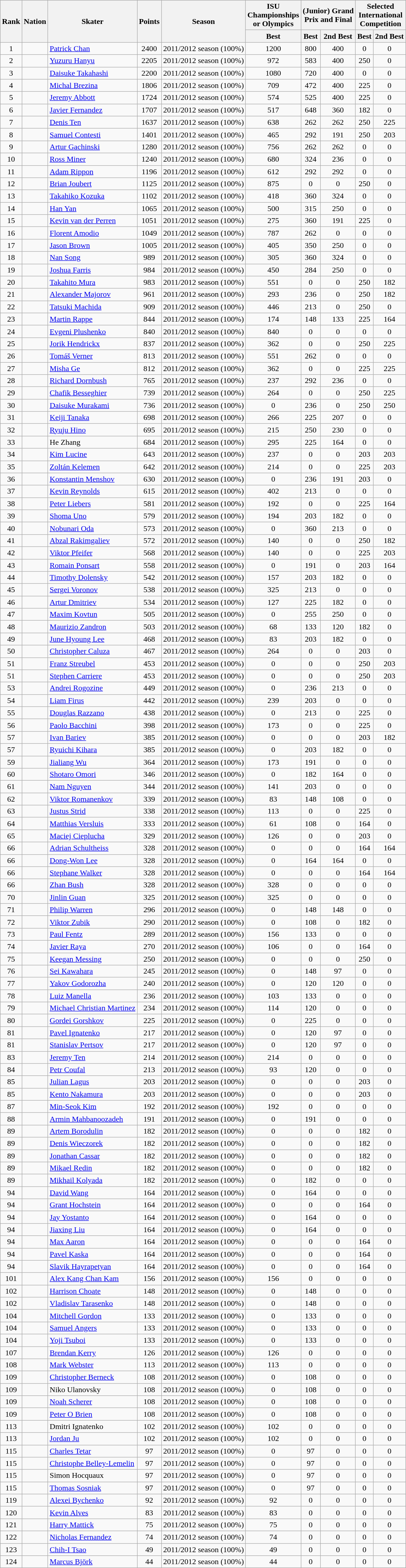<table class="wikitable sortable" style="text-align: center;">
<tr>
<th rowspan="2">Rank</th>
<th rowspan="2">Nation</th>
<th rowspan="2">Skater</th>
<th rowspan="2">Points</th>
<th rowspan="2">Season</th>
<th>ISU <br> Championships <br> or Olympics</th>
<th colspan="2">(Junior) Grand <br> Prix and Final</th>
<th colspan="2">Selected <br> International <br> Competition</th>
</tr>
<tr>
<th>Best</th>
<th>Best</th>
<th>2nd Best</th>
<th>Best</th>
<th>2nd Best</th>
</tr>
<tr>
<td>1</td>
<td style="text-align: left;"></td>
<td style="text-align: left;"><a href='#'>Patrick Chan</a></td>
<td>2400</td>
<td style="text-align: left;">2011/2012 season (100%)</td>
<td>1200</td>
<td>800</td>
<td>400</td>
<td>0</td>
<td>0</td>
</tr>
<tr>
<td>2</td>
<td style="text-align: left;"></td>
<td style="text-align: left;"><a href='#'>Yuzuru Hanyu</a></td>
<td>2205</td>
<td style="text-align: left;">2011/2012 season (100%)</td>
<td>972</td>
<td>583</td>
<td>400</td>
<td>250</td>
<td>0</td>
</tr>
<tr>
<td>3</td>
<td style="text-align: left;"></td>
<td style="text-align: left;"><a href='#'>Daisuke Takahashi</a></td>
<td>2200</td>
<td style="text-align: left;">2011/2012 season (100%)</td>
<td>1080</td>
<td>720</td>
<td>400</td>
<td>0</td>
<td>0</td>
</tr>
<tr>
<td>4</td>
<td style="text-align: left;"></td>
<td style="text-align: left;"><a href='#'>Michal Brezina</a></td>
<td>1806</td>
<td style="text-align: left;">2011/2012 season (100%)</td>
<td>709</td>
<td>472</td>
<td>400</td>
<td>225</td>
<td>0</td>
</tr>
<tr>
<td>5</td>
<td style="text-align: left;"></td>
<td style="text-align: left;"><a href='#'>Jeremy Abbott</a></td>
<td>1724</td>
<td style="text-align: left;">2011/2012 season (100%)</td>
<td>574</td>
<td>525</td>
<td>400</td>
<td>225</td>
<td>0</td>
</tr>
<tr>
<td>6</td>
<td style="text-align: left;"></td>
<td style="text-align: left;"><a href='#'>Javier Fernandez</a></td>
<td>1707</td>
<td style="text-align: left;">2011/2012 season (100%)</td>
<td>517</td>
<td>648</td>
<td>360</td>
<td>182</td>
<td>0</td>
</tr>
<tr>
<td>7</td>
<td style="text-align: left;"></td>
<td style="text-align: left;"><a href='#'>Denis Ten</a></td>
<td>1637</td>
<td style="text-align: left;">2011/2012 season (100%)</td>
<td>638</td>
<td>262</td>
<td>262</td>
<td>250</td>
<td>225</td>
</tr>
<tr>
<td>8</td>
<td style="text-align: left;"></td>
<td style="text-align: left;"><a href='#'>Samuel Contesti</a></td>
<td>1401</td>
<td style="text-align: left;">2011/2012 season (100%)</td>
<td>465</td>
<td>292</td>
<td>191</td>
<td>250</td>
<td>203</td>
</tr>
<tr>
<td>9</td>
<td style="text-align: left;"></td>
<td style="text-align: left;"><a href='#'>Artur Gachinski</a></td>
<td>1280</td>
<td style="text-align: left;">2011/2012 season (100%)</td>
<td>756</td>
<td>262</td>
<td>262</td>
<td>0</td>
<td>0</td>
</tr>
<tr>
<td>10</td>
<td style="text-align: left;"></td>
<td style="text-align: left;"><a href='#'>Ross Miner</a></td>
<td>1240</td>
<td style="text-align: left;">2011/2012 season (100%)</td>
<td>680</td>
<td>324</td>
<td>236</td>
<td>0</td>
<td>0</td>
</tr>
<tr>
<td>11</td>
<td style="text-align: left;"></td>
<td style="text-align: left;"><a href='#'>Adam Rippon</a></td>
<td>1196</td>
<td style="text-align: left;">2011/2012 season (100%)</td>
<td>612</td>
<td>292</td>
<td>292</td>
<td>0</td>
<td>0</td>
</tr>
<tr>
<td>12</td>
<td style="text-align: left;"></td>
<td style="text-align: left;"><a href='#'>Brian Joubert</a></td>
<td>1125</td>
<td style="text-align: left;">2011/2012 season (100%)</td>
<td>875</td>
<td>0</td>
<td>0</td>
<td>250</td>
<td>0</td>
</tr>
<tr>
<td>13</td>
<td style="text-align: left;"></td>
<td style="text-align: left;"><a href='#'>Takahiko Kozuka</a></td>
<td>1102</td>
<td style="text-align: left;">2011/2012 season (100%)</td>
<td>418</td>
<td>360</td>
<td>324</td>
<td>0</td>
<td>0</td>
</tr>
<tr>
<td>14</td>
<td style="text-align: left;"></td>
<td style="text-align: left;"><a href='#'>Han Yan</a></td>
<td>1065</td>
<td style="text-align: left;">2011/2012 season (100%)</td>
<td>500</td>
<td>315</td>
<td>250</td>
<td>0</td>
<td>0</td>
</tr>
<tr>
<td>15</td>
<td style="text-align: left;"></td>
<td style="text-align: left;"><a href='#'>Kevin van der Perren</a></td>
<td>1051</td>
<td style="text-align: left;">2011/2012 season (100%)</td>
<td>275</td>
<td>360</td>
<td>191</td>
<td>225</td>
<td>0</td>
</tr>
<tr>
<td>16</td>
<td style="text-align: left;"></td>
<td style="text-align: left;"><a href='#'>Florent Amodio</a></td>
<td>1049</td>
<td style="text-align: left;">2011/2012 season (100%)</td>
<td>787</td>
<td>262</td>
<td>0</td>
<td>0</td>
<td>0</td>
</tr>
<tr>
<td>17</td>
<td style="text-align: left;"></td>
<td style="text-align: left;"><a href='#'>Jason Brown</a></td>
<td>1005</td>
<td style="text-align: left;">2011/2012 season (100%)</td>
<td>405</td>
<td>350</td>
<td>250</td>
<td>0</td>
<td>0</td>
</tr>
<tr>
<td>18</td>
<td style="text-align: left;"></td>
<td style="text-align: left;"><a href='#'>Nan Song</a></td>
<td>989</td>
<td style="text-align: left;">2011/2012 season (100%)</td>
<td>305</td>
<td>360</td>
<td>324</td>
<td>0</td>
<td>0</td>
</tr>
<tr>
<td>19</td>
<td style="text-align: left;"></td>
<td style="text-align: left;"><a href='#'>Joshua Farris</a></td>
<td>984</td>
<td style="text-align: left;">2011/2012 season (100%)</td>
<td>450</td>
<td>284</td>
<td>250</td>
<td>0</td>
<td>0</td>
</tr>
<tr>
<td>20</td>
<td style="text-align: left;"></td>
<td style="text-align: left;"><a href='#'>Takahito Mura</a></td>
<td>983</td>
<td style="text-align: left;">2011/2012 season (100%)</td>
<td>551</td>
<td>0</td>
<td>0</td>
<td>250</td>
<td>182</td>
</tr>
<tr>
<td>21</td>
<td style="text-align: left;"></td>
<td style="text-align: left;"><a href='#'>Alexander Majorov</a></td>
<td>961</td>
<td style="text-align: left;">2011/2012 season (100%)</td>
<td>293</td>
<td>236</td>
<td>0</td>
<td>250</td>
<td>182</td>
</tr>
<tr>
<td>22</td>
<td style="text-align: left;"></td>
<td style="text-align: left;"><a href='#'>Tatsuki Machida</a></td>
<td>909</td>
<td style="text-align: left;">2011/2012 season (100%)</td>
<td>446</td>
<td>213</td>
<td>0</td>
<td>250</td>
<td>0</td>
</tr>
<tr>
<td>23</td>
<td style="text-align: left;"></td>
<td style="text-align: left;"><a href='#'>Martin Rappe</a></td>
<td>844</td>
<td style="text-align: left;">2011/2012 season (100%)</td>
<td>174</td>
<td>148</td>
<td>133</td>
<td>225</td>
<td>164</td>
</tr>
<tr>
<td>24</td>
<td style="text-align: left;"></td>
<td style="text-align: left;"><a href='#'>Evgeni Plushenko</a></td>
<td>840</td>
<td style="text-align: left;">2011/2012 season (100%)</td>
<td>840</td>
<td>0</td>
<td>0</td>
<td>0</td>
<td>0</td>
</tr>
<tr>
<td>25</td>
<td style="text-align: left;"></td>
<td style="text-align: left;"><a href='#'>Jorik Hendrickx</a></td>
<td>837</td>
<td style="text-align: left;">2011/2012 season (100%)</td>
<td>362</td>
<td>0</td>
<td>0</td>
<td>250</td>
<td>225</td>
</tr>
<tr>
<td>26</td>
<td style="text-align: left;"></td>
<td style="text-align: left;"><a href='#'>Tomáš Verner</a></td>
<td>813</td>
<td style="text-align: left;">2011/2012 season (100%)</td>
<td>551</td>
<td>262</td>
<td>0</td>
<td>0</td>
<td>0</td>
</tr>
<tr>
<td>27</td>
<td style="text-align: left;"></td>
<td style="text-align: left;"><a href='#'>Misha Ge</a></td>
<td>812</td>
<td style="text-align: left;">2011/2012 season (100%)</td>
<td>362</td>
<td>0</td>
<td>0</td>
<td>225</td>
<td>225</td>
</tr>
<tr>
<td>28</td>
<td style="text-align: left;"></td>
<td style="text-align: left;"><a href='#'>Richard Dornbush</a></td>
<td>765</td>
<td style="text-align: left;">2011/2012 season (100%)</td>
<td>237</td>
<td>292</td>
<td>236</td>
<td>0</td>
<td>0</td>
</tr>
<tr>
<td>29</td>
<td style="text-align: left;"></td>
<td style="text-align: left;"><a href='#'>Chafik Besseghier</a></td>
<td>739</td>
<td style="text-align: left;">2011/2012 season (100%)</td>
<td>264</td>
<td>0</td>
<td>0</td>
<td>250</td>
<td>225</td>
</tr>
<tr>
<td>30</td>
<td style="text-align: left;"></td>
<td style="text-align: left;"><a href='#'>Daisuke Murakami</a></td>
<td>736</td>
<td style="text-align: left;">2011/2012 season (100%)</td>
<td>0</td>
<td>236</td>
<td>0</td>
<td>250</td>
<td>250</td>
</tr>
<tr>
<td>31</td>
<td style="text-align: left;"></td>
<td style="text-align: left;"><a href='#'>Keiji Tanaka</a></td>
<td>698</td>
<td style="text-align: left;">2011/2012 season (100%)</td>
<td>266</td>
<td>225</td>
<td>207</td>
<td>0</td>
<td>0</td>
</tr>
<tr>
<td>32</td>
<td style="text-align: left;"></td>
<td style="text-align: left;"><a href='#'>Ryuju Hino</a></td>
<td>695</td>
<td style="text-align: left;">2011/2012 season (100%)</td>
<td>215</td>
<td>250</td>
<td>230</td>
<td>0</td>
<td>0</td>
</tr>
<tr>
<td>33</td>
<td style="text-align: left;"></td>
<td style="text-align: left;">He Zhang</td>
<td>684</td>
<td style="text-align: left;">2011/2012 season (100%)</td>
<td>295</td>
<td>225</td>
<td>164</td>
<td>0</td>
<td>0</td>
</tr>
<tr>
<td>34</td>
<td style="text-align: left;"></td>
<td style="text-align: left;"><a href='#'>Kim Lucine</a></td>
<td>643</td>
<td style="text-align: left;">2011/2012 season (100%)</td>
<td>237</td>
<td>0</td>
<td>0</td>
<td>203</td>
<td>203</td>
</tr>
<tr>
<td>35</td>
<td style="text-align: left;"></td>
<td style="text-align: left;"><a href='#'>Zoltán Kelemen</a></td>
<td>642</td>
<td style="text-align: left;">2011/2012 season (100%)</td>
<td>214</td>
<td>0</td>
<td>0</td>
<td>225</td>
<td>203</td>
</tr>
<tr>
<td>36</td>
<td style="text-align: left;"></td>
<td style="text-align: left;"><a href='#'>Konstantin Menshov</a></td>
<td>630</td>
<td style="text-align: left;">2011/2012 season (100%)</td>
<td>0</td>
<td>236</td>
<td>191</td>
<td>203</td>
<td>0</td>
</tr>
<tr>
<td>37</td>
<td style="text-align: left;"></td>
<td style="text-align: left;"><a href='#'>Kevin Reynolds</a></td>
<td>615</td>
<td style="text-align: left;">2011/2012 season (100%)</td>
<td>402</td>
<td>213</td>
<td>0</td>
<td>0</td>
<td>0</td>
</tr>
<tr>
<td>38</td>
<td style="text-align: left;"></td>
<td style="text-align: left;"><a href='#'>Peter Liebers</a></td>
<td>581</td>
<td style="text-align: left;">2011/2012 season (100%)</td>
<td>192</td>
<td>0</td>
<td>0</td>
<td>225</td>
<td>164</td>
</tr>
<tr>
<td>39</td>
<td style="text-align: left;"></td>
<td style="text-align: left;"><a href='#'>Shoma Uno</a></td>
<td>579</td>
<td style="text-align: left;">2011/2012 season (100%)</td>
<td>194</td>
<td>203</td>
<td>182</td>
<td>0</td>
<td>0</td>
</tr>
<tr>
<td>40</td>
<td style="text-align: left;"></td>
<td style="text-align: left;"><a href='#'>Nobunari Oda</a></td>
<td>573</td>
<td style="text-align: left;">2011/2012 season (100%)</td>
<td>0</td>
<td>360</td>
<td>213</td>
<td>0</td>
<td>0</td>
</tr>
<tr>
<td>41</td>
<td style="text-align: left;"></td>
<td style="text-align: left;"><a href='#'>Abzal Rakimgaliev</a></td>
<td>572</td>
<td style="text-align: left;">2011/2012 season (100%)</td>
<td>140</td>
<td>0</td>
<td>0</td>
<td>250</td>
<td>182</td>
</tr>
<tr>
<td>42</td>
<td style="text-align: left;"></td>
<td style="text-align: left;"><a href='#'>Viktor Pfeifer</a></td>
<td>568</td>
<td style="text-align: left;">2011/2012 season (100%)</td>
<td>140</td>
<td>0</td>
<td>0</td>
<td>225</td>
<td>203</td>
</tr>
<tr>
<td>43</td>
<td style="text-align: left;"></td>
<td style="text-align: left;"><a href='#'>Romain Ponsart</a></td>
<td>558</td>
<td style="text-align: left;">2011/2012 season (100%)</td>
<td>0</td>
<td>191</td>
<td>0</td>
<td>203</td>
<td>164</td>
</tr>
<tr>
<td>44</td>
<td style="text-align: left;"></td>
<td style="text-align: left;"><a href='#'>Timothy Dolensky</a></td>
<td>542</td>
<td style="text-align: left;">2011/2012 season (100%)</td>
<td>157</td>
<td>203</td>
<td>182</td>
<td>0</td>
<td>0</td>
</tr>
<tr>
<td>45</td>
<td style="text-align: left;"></td>
<td style="text-align: left;"><a href='#'>Sergei Voronov</a></td>
<td>538</td>
<td style="text-align: left;">2011/2012 season (100%)</td>
<td>325</td>
<td>213</td>
<td>0</td>
<td>0</td>
<td>0</td>
</tr>
<tr>
<td>46</td>
<td style="text-align: left;"></td>
<td style="text-align: left;"><a href='#'>Artur Dmitriev</a></td>
<td>534</td>
<td style="text-align: left;">2011/2012 season (100%)</td>
<td>127</td>
<td>225</td>
<td>182</td>
<td>0</td>
<td>0</td>
</tr>
<tr>
<td>47</td>
<td style="text-align: left;"></td>
<td style="text-align: left;"><a href='#'>Maxim Kovtun</a></td>
<td>505</td>
<td style="text-align: left;">2011/2012 season (100%)</td>
<td>0</td>
<td>255</td>
<td>250</td>
<td>0</td>
<td>0</td>
</tr>
<tr>
<td>48</td>
<td style="text-align: left;"></td>
<td style="text-align: left;"><a href='#'>Maurizio Zandron</a></td>
<td>503</td>
<td style="text-align: left;">2011/2012 season (100%)</td>
<td>68</td>
<td>133</td>
<td>120</td>
<td>182</td>
<td>0</td>
</tr>
<tr>
<td>49</td>
<td style="text-align: left;"></td>
<td style="text-align: left;"><a href='#'>June Hyoung Lee</a></td>
<td>468</td>
<td style="text-align: left;">2011/2012 season (100%)</td>
<td>83</td>
<td>203</td>
<td>182</td>
<td>0</td>
<td>0</td>
</tr>
<tr>
<td>50</td>
<td style="text-align: left;"></td>
<td style="text-align: left;"><a href='#'>Christopher Caluza</a></td>
<td>467</td>
<td style="text-align: left;">2011/2012 season (100%)</td>
<td>264</td>
<td>0</td>
<td>0</td>
<td>203</td>
<td>0</td>
</tr>
<tr>
<td>51</td>
<td style="text-align: left;"></td>
<td style="text-align: left;"><a href='#'>Franz Streubel</a></td>
<td>453</td>
<td style="text-align: left;">2011/2012 season (100%)</td>
<td>0</td>
<td>0</td>
<td>0</td>
<td>250</td>
<td>203</td>
</tr>
<tr>
<td>51</td>
<td style="text-align: left;"></td>
<td style="text-align: left;"><a href='#'>Stephen Carriere</a></td>
<td>453</td>
<td style="text-align: left;">2011/2012 season (100%)</td>
<td>0</td>
<td>0</td>
<td>0</td>
<td>250</td>
<td>203</td>
</tr>
<tr>
<td>53</td>
<td style="text-align: left;"></td>
<td style="text-align: left;"><a href='#'>Andrei Rogozine</a></td>
<td>449</td>
<td style="text-align: left;">2011/2012 season (100%)</td>
<td>0</td>
<td>236</td>
<td>213</td>
<td>0</td>
<td>0</td>
</tr>
<tr>
<td>54</td>
<td style="text-align: left;"></td>
<td style="text-align: left;"><a href='#'>Liam Firus</a></td>
<td>442</td>
<td style="text-align: left;">2011/2012 season (100%)</td>
<td>239</td>
<td>203</td>
<td>0</td>
<td>0</td>
<td>0</td>
</tr>
<tr>
<td>55</td>
<td style="text-align: left;"></td>
<td style="text-align: left;"><a href='#'>Douglas Razzano</a></td>
<td>438</td>
<td style="text-align: left;">2011/2012 season (100%)</td>
<td>0</td>
<td>213</td>
<td>0</td>
<td>225</td>
<td>0</td>
</tr>
<tr>
<td>56</td>
<td style="text-align: left;"></td>
<td style="text-align: left;"><a href='#'>Paolo Bacchini</a></td>
<td>398</td>
<td style="text-align: left;">2011/2012 season (100%)</td>
<td>173</td>
<td>0</td>
<td>0</td>
<td>225</td>
<td>0</td>
</tr>
<tr>
<td>57</td>
<td style="text-align: left;"></td>
<td style="text-align: left;"><a href='#'>Ivan Bariev</a></td>
<td>385</td>
<td style="text-align: left;">2011/2012 season (100%)</td>
<td>0</td>
<td>0</td>
<td>0</td>
<td>203</td>
<td>182</td>
</tr>
<tr>
<td>57</td>
<td style="text-align: left;"></td>
<td style="text-align: left;"><a href='#'>Ryuichi Kihara</a></td>
<td>385</td>
<td style="text-align: left;">2011/2012 season (100%)</td>
<td>0</td>
<td>203</td>
<td>182</td>
<td>0</td>
<td>0</td>
</tr>
<tr>
<td>59</td>
<td style="text-align: left;"></td>
<td style="text-align: left;"><a href='#'>Jialiang Wu</a></td>
<td>364</td>
<td style="text-align: left;">2011/2012 season (100%)</td>
<td>173</td>
<td>191</td>
<td>0</td>
<td>0</td>
<td>0</td>
</tr>
<tr>
<td>60</td>
<td style="text-align: left;"></td>
<td style="text-align: left;"><a href='#'>Shotaro Omori</a></td>
<td>346</td>
<td style="text-align: left;">2011/2012 season (100%)</td>
<td>0</td>
<td>182</td>
<td>164</td>
<td>0</td>
<td>0</td>
</tr>
<tr>
<td>61</td>
<td style="text-align: left;"></td>
<td style="text-align: left;"><a href='#'>Nam Nguyen</a></td>
<td>344</td>
<td style="text-align: left;">2011/2012 season (100%)</td>
<td>141</td>
<td>203</td>
<td>0</td>
<td>0</td>
<td>0</td>
</tr>
<tr>
<td>62</td>
<td style="text-align: left;"></td>
<td style="text-align: left;"><a href='#'>Viktor Romanenkov</a></td>
<td>339</td>
<td style="text-align: left;">2011/2012 season (100%)</td>
<td>83</td>
<td>148</td>
<td>108</td>
<td>0</td>
<td>0</td>
</tr>
<tr>
<td>63</td>
<td style="text-align: left;"></td>
<td style="text-align: left;"><a href='#'>Justus Strid</a></td>
<td>338</td>
<td style="text-align: left;">2011/2012 season (100%)</td>
<td>113</td>
<td>0</td>
<td>0</td>
<td>225</td>
<td>0</td>
</tr>
<tr>
<td>64</td>
<td style="text-align: left;"></td>
<td style="text-align: left;"><a href='#'>Matthias Versluis</a></td>
<td>333</td>
<td style="text-align: left;">2011/2012 season (100%)</td>
<td>61</td>
<td>108</td>
<td>0</td>
<td>164</td>
<td>0</td>
</tr>
<tr>
<td>65</td>
<td style="text-align: left;"></td>
<td style="text-align: left;"><a href='#'>Maciej Cieplucha</a></td>
<td>329</td>
<td style="text-align: left;">2011/2012 season (100%)</td>
<td>126</td>
<td>0</td>
<td>0</td>
<td>203</td>
<td>0</td>
</tr>
<tr>
<td>66</td>
<td style="text-align: left;"></td>
<td style="text-align: left;"><a href='#'>Adrian Schultheiss</a></td>
<td>328</td>
<td style="text-align: left;">2011/2012 season (100%)</td>
<td>0</td>
<td>0</td>
<td>0</td>
<td>164</td>
<td>164</td>
</tr>
<tr>
<td>66</td>
<td style="text-align: left;"></td>
<td style="text-align: left;"><a href='#'>Dong-Won Lee</a></td>
<td>328</td>
<td style="text-align: left;">2011/2012 season (100%)</td>
<td>0</td>
<td>164</td>
<td>164</td>
<td>0</td>
<td>0</td>
</tr>
<tr>
<td>66</td>
<td style="text-align: left;"></td>
<td style="text-align: left;"><a href='#'>Stephane Walker</a></td>
<td>328</td>
<td style="text-align: left;">2011/2012 season (100%)</td>
<td>0</td>
<td>0</td>
<td>0</td>
<td>164</td>
<td>164</td>
</tr>
<tr>
<td>66</td>
<td style="text-align: left;"></td>
<td style="text-align: left;"><a href='#'>Zhan Bush</a></td>
<td>328</td>
<td style="text-align: left;">2011/2012 season (100%)</td>
<td>328</td>
<td>0</td>
<td>0</td>
<td>0</td>
<td>0</td>
</tr>
<tr>
<td>70</td>
<td style="text-align: left;"></td>
<td style="text-align: left;"><a href='#'>Jinlin Guan</a></td>
<td>325</td>
<td style="text-align: left;">2011/2012 season (100%)</td>
<td>325</td>
<td>0</td>
<td>0</td>
<td>0</td>
<td>0</td>
</tr>
<tr>
<td>71</td>
<td style="text-align: left;"></td>
<td style="text-align: left;"><a href='#'>Philip Warren</a></td>
<td>296</td>
<td style="text-align: left;">2011/2012 season (100%)</td>
<td>0</td>
<td>148</td>
<td>148</td>
<td>0</td>
<td>0</td>
</tr>
<tr>
<td>72</td>
<td style="text-align: left;"></td>
<td style="text-align: left;"><a href='#'>Viktor Zubik</a></td>
<td>290</td>
<td style="text-align: left;">2011/2012 season (100%)</td>
<td>0</td>
<td>108</td>
<td>0</td>
<td>182</td>
<td>0</td>
</tr>
<tr>
<td>73</td>
<td style="text-align: left;"></td>
<td style="text-align: left;"><a href='#'>Paul Fentz</a></td>
<td>289</td>
<td style="text-align: left;">2011/2012 season (100%)</td>
<td>156</td>
<td>133</td>
<td>0</td>
<td>0</td>
<td>0</td>
</tr>
<tr>
<td>74</td>
<td style="text-align: left;"></td>
<td style="text-align: left;"><a href='#'>Javier Raya</a></td>
<td>270</td>
<td style="text-align: left;">2011/2012 season (100%)</td>
<td>106</td>
<td>0</td>
<td>0</td>
<td>164</td>
<td>0</td>
</tr>
<tr>
<td>75</td>
<td style="text-align: left;"></td>
<td style="text-align: left;"><a href='#'>Keegan Messing</a></td>
<td>250</td>
<td style="text-align: left;">2011/2012 season (100%)</td>
<td>0</td>
<td>0</td>
<td>0</td>
<td>250</td>
<td>0</td>
</tr>
<tr>
<td>76</td>
<td style="text-align: left;"></td>
<td style="text-align: left;"><a href='#'>Sei Kawahara</a></td>
<td>245</td>
<td style="text-align: left;">2011/2012 season (100%)</td>
<td>0</td>
<td>148</td>
<td>97</td>
<td>0</td>
<td>0</td>
</tr>
<tr>
<td>77</td>
<td style="text-align: left;"></td>
<td style="text-align: left;"><a href='#'>Yakov Godorozha</a></td>
<td>240</td>
<td style="text-align: left;">2011/2012 season (100%)</td>
<td>0</td>
<td>120</td>
<td>120</td>
<td>0</td>
<td>0</td>
</tr>
<tr>
<td>78</td>
<td style="text-align: left;"></td>
<td style="text-align: left;"><a href='#'>Luiz Manella</a></td>
<td>236</td>
<td style="text-align: left;">2011/2012 season (100%)</td>
<td>103</td>
<td>133</td>
<td>0</td>
<td>0</td>
<td>0</td>
</tr>
<tr>
<td>79</td>
<td style="text-align: left;"></td>
<td style="text-align: left;"><a href='#'>Michael Christian Martinez</a></td>
<td>234</td>
<td style="text-align: left;">2011/2012 season (100%)</td>
<td>114</td>
<td>120</td>
<td>0</td>
<td>0</td>
<td>0</td>
</tr>
<tr>
<td>80</td>
<td style="text-align: left;"></td>
<td style="text-align: left;"><a href='#'>Gordei Gorshkov</a></td>
<td>225</td>
<td style="text-align: left;">2011/2012 season (100%)</td>
<td>0</td>
<td>225</td>
<td>0</td>
<td>0</td>
<td>0</td>
</tr>
<tr>
<td>81</td>
<td style="text-align: left;"></td>
<td style="text-align: left;"><a href='#'>Pavel Ignatenko</a></td>
<td>217</td>
<td style="text-align: left;">2011/2012 season (100%)</td>
<td>0</td>
<td>120</td>
<td>97</td>
<td>0</td>
<td>0</td>
</tr>
<tr>
<td>81</td>
<td style="text-align: left;"></td>
<td style="text-align: left;"><a href='#'>Stanislav Pertsov</a></td>
<td>217</td>
<td style="text-align: left;">2011/2012 season (100%)</td>
<td>0</td>
<td>120</td>
<td>97</td>
<td>0</td>
<td>0</td>
</tr>
<tr>
<td>83</td>
<td style="text-align: left;"></td>
<td style="text-align: left;"><a href='#'>Jeremy Ten</a></td>
<td>214</td>
<td style="text-align: left;">2011/2012 season (100%)</td>
<td>214</td>
<td>0</td>
<td>0</td>
<td>0</td>
<td>0</td>
</tr>
<tr>
<td>84</td>
<td style="text-align: left;"></td>
<td style="text-align: left;"><a href='#'>Petr Coufal</a></td>
<td>213</td>
<td style="text-align: left;">2011/2012 season (100%)</td>
<td>93</td>
<td>120</td>
<td>0</td>
<td>0</td>
<td>0</td>
</tr>
<tr>
<td>85</td>
<td style="text-align: left;"></td>
<td style="text-align: left;"><a href='#'>Julian Lagus</a></td>
<td>203</td>
<td style="text-align: left;">2011/2012 season (100%)</td>
<td>0</td>
<td>0</td>
<td>0</td>
<td>203</td>
<td>0</td>
</tr>
<tr>
<td>85</td>
<td style="text-align: left;"></td>
<td style="text-align: left;"><a href='#'>Kento Nakamura</a></td>
<td>203</td>
<td style="text-align: left;">2011/2012 season (100%)</td>
<td>0</td>
<td>0</td>
<td>0</td>
<td>203</td>
<td>0</td>
</tr>
<tr>
<td>87</td>
<td style="text-align: left;"></td>
<td style="text-align: left;"><a href='#'>Min-Seok Kim</a></td>
<td>192</td>
<td style="text-align: left;">2011/2012 season (100%)</td>
<td>192</td>
<td>0</td>
<td>0</td>
<td>0</td>
<td>0</td>
</tr>
<tr>
<td>88</td>
<td style="text-align: left;"></td>
<td style="text-align: left;"><a href='#'>Armin Mahbanoozadeh</a></td>
<td>191</td>
<td style="text-align: left;">2011/2012 season (100%)</td>
<td>0</td>
<td>191</td>
<td>0</td>
<td>0</td>
<td>0</td>
</tr>
<tr>
<td>89</td>
<td style="text-align: left;"></td>
<td style="text-align: left;"><a href='#'>Artem Borodulin</a></td>
<td>182</td>
<td style="text-align: left;">2011/2012 season (100%)</td>
<td>0</td>
<td>0</td>
<td>0</td>
<td>182</td>
<td>0</td>
</tr>
<tr>
<td>89</td>
<td style="text-align: left;"></td>
<td style="text-align: left;"><a href='#'>Denis Wieczorek</a></td>
<td>182</td>
<td style="text-align: left;">2011/2012 season (100%)</td>
<td>0</td>
<td>0</td>
<td>0</td>
<td>182</td>
<td>0</td>
</tr>
<tr>
<td>89</td>
<td style="text-align: left;"></td>
<td style="text-align: left;"><a href='#'>Jonathan Cassar</a></td>
<td>182</td>
<td style="text-align: left;">2011/2012 season (100%)</td>
<td>0</td>
<td>0</td>
<td>0</td>
<td>182</td>
<td>0</td>
</tr>
<tr>
<td>89</td>
<td style="text-align: left;"></td>
<td style="text-align: left;"><a href='#'>Mikael Redin</a></td>
<td>182</td>
<td style="text-align: left;">2011/2012 season (100%)</td>
<td>0</td>
<td>0</td>
<td>0</td>
<td>182</td>
<td>0</td>
</tr>
<tr>
<td>89</td>
<td style="text-align: left;"></td>
<td style="text-align: left;"><a href='#'>Mikhail Kolyada</a></td>
<td>182</td>
<td style="text-align: left;">2011/2012 season (100%)</td>
<td>0</td>
<td>182</td>
<td>0</td>
<td>0</td>
<td>0</td>
</tr>
<tr>
<td>94</td>
<td style="text-align: left;"></td>
<td style="text-align: left;"><a href='#'>David Wang</a></td>
<td>164</td>
<td style="text-align: left;">2011/2012 season (100%)</td>
<td>0</td>
<td>164</td>
<td>0</td>
<td>0</td>
<td>0</td>
</tr>
<tr>
<td>94</td>
<td style="text-align: left;"></td>
<td style="text-align: left;"><a href='#'>Grant Hochstein</a></td>
<td>164</td>
<td style="text-align: left;">2011/2012 season (100%)</td>
<td>0</td>
<td>0</td>
<td>0</td>
<td>164</td>
<td>0</td>
</tr>
<tr>
<td>94</td>
<td style="text-align: left;"></td>
<td style="text-align: left;"><a href='#'>Jay Yostanto</a></td>
<td>164</td>
<td style="text-align: left;">2011/2012 season (100%)</td>
<td>0</td>
<td>164</td>
<td>0</td>
<td>0</td>
<td>0</td>
</tr>
<tr>
<td>94</td>
<td style="text-align: left;"></td>
<td style="text-align: left;"><a href='#'>Jiaxing Liu</a></td>
<td>164</td>
<td style="text-align: left;">2011/2012 season (100%)</td>
<td>0</td>
<td>164</td>
<td>0</td>
<td>0</td>
<td>0</td>
</tr>
<tr>
<td>94</td>
<td style="text-align: left;"></td>
<td style="text-align: left;"><a href='#'>Max Aaron</a></td>
<td>164</td>
<td style="text-align: left;">2011/2012 season (100%)</td>
<td>0</td>
<td>0</td>
<td>0</td>
<td>164</td>
<td>0</td>
</tr>
<tr>
<td>94</td>
<td style="text-align: left;"></td>
<td style="text-align: left;"><a href='#'>Pavel Kaska</a></td>
<td>164</td>
<td style="text-align: left;">2011/2012 season (100%)</td>
<td>0</td>
<td>0</td>
<td>0</td>
<td>164</td>
<td>0</td>
</tr>
<tr>
<td>94</td>
<td style="text-align: left;"></td>
<td style="text-align: left;"><a href='#'>Slavik Hayrapetyan</a></td>
<td>164</td>
<td style="text-align: left;">2011/2012 season (100%)</td>
<td>0</td>
<td>0</td>
<td>0</td>
<td>164</td>
<td>0</td>
</tr>
<tr>
<td>101</td>
<td style="text-align: left;"></td>
<td style="text-align: left;"><a href='#'>Alex Kang Chan Kam</a></td>
<td>156</td>
<td style="text-align: left;">2011/2012 season (100%)</td>
<td>156</td>
<td>0</td>
<td>0</td>
<td>0</td>
<td>0</td>
</tr>
<tr>
<td>102</td>
<td style="text-align: left;"></td>
<td style="text-align: left;"><a href='#'>Harrison Choate</a></td>
<td>148</td>
<td style="text-align: left;">2011/2012 season (100%)</td>
<td>0</td>
<td>148</td>
<td>0</td>
<td>0</td>
<td>0</td>
</tr>
<tr>
<td>102</td>
<td style="text-align: left;"></td>
<td style="text-align: left;"><a href='#'>Vladislav Tarasenko</a></td>
<td>148</td>
<td style="text-align: left;">2011/2012 season (100%)</td>
<td>0</td>
<td>148</td>
<td>0</td>
<td>0</td>
<td>0</td>
</tr>
<tr>
<td>104</td>
<td style="text-align: left;"></td>
<td style="text-align: left;"><a href='#'>Mitchell Gordon</a></td>
<td>133</td>
<td style="text-align: left;">2011/2012 season (100%)</td>
<td>0</td>
<td>133</td>
<td>0</td>
<td>0</td>
<td>0</td>
</tr>
<tr>
<td>104</td>
<td style="text-align: left;"></td>
<td style="text-align: left;"><a href='#'>Samuel Angers</a></td>
<td>133</td>
<td style="text-align: left;">2011/2012 season (100%)</td>
<td>0</td>
<td>133</td>
<td>0</td>
<td>0</td>
<td>0</td>
</tr>
<tr>
<td>104</td>
<td style="text-align: left;"></td>
<td style="text-align: left;"><a href='#'>Yoji Tsuboi</a></td>
<td>133</td>
<td style="text-align: left;">2011/2012 season (100%)</td>
<td>0</td>
<td>133</td>
<td>0</td>
<td>0</td>
<td>0</td>
</tr>
<tr>
<td>107</td>
<td style="text-align: left;"></td>
<td style="text-align: left;"><a href='#'>Brendan Kerry</a></td>
<td>126</td>
<td style="text-align: left;">2011/2012 season (100%)</td>
<td>126</td>
<td>0</td>
<td>0</td>
<td>0</td>
<td>0</td>
</tr>
<tr>
<td>108</td>
<td style="text-align: left;"></td>
<td style="text-align: left;"><a href='#'>Mark Webster</a></td>
<td>113</td>
<td style="text-align: left;">2011/2012 season (100%)</td>
<td>113</td>
<td>0</td>
<td>0</td>
<td>0</td>
<td>0</td>
</tr>
<tr>
<td>109</td>
<td style="text-align: left;"></td>
<td style="text-align: left;"><a href='#'>Christopher Berneck</a></td>
<td>108</td>
<td style="text-align: left;">2011/2012 season (100%)</td>
<td>0</td>
<td>108</td>
<td>0</td>
<td>0</td>
<td>0</td>
</tr>
<tr>
<td>109</td>
<td style="text-align: left;"></td>
<td style="text-align: left;">Niko Ulanovsky</td>
<td>108</td>
<td style="text-align: left;">2011/2012 season (100%)</td>
<td>0</td>
<td>108</td>
<td>0</td>
<td>0</td>
<td>0</td>
</tr>
<tr>
<td>109</td>
<td style="text-align: left;"></td>
<td style="text-align: left;"><a href='#'>Noah Scherer</a></td>
<td>108</td>
<td style="text-align: left;">2011/2012 season (100%)</td>
<td>0</td>
<td>108</td>
<td>0</td>
<td>0</td>
<td>0</td>
</tr>
<tr>
<td>109</td>
<td style="text-align: left;"></td>
<td style="text-align: left;"><a href='#'>Peter O Brien</a></td>
<td>108</td>
<td style="text-align: left;">2011/2012 season (100%)</td>
<td>0</td>
<td>108</td>
<td>0</td>
<td>0</td>
<td>0</td>
</tr>
<tr>
<td>113</td>
<td style="text-align: left;"></td>
<td style="text-align: left;">Dmitri Ignatenko</td>
<td>102</td>
<td style="text-align: left;">2011/2012 season (100%)</td>
<td>102</td>
<td>0</td>
<td>0</td>
<td>0</td>
<td>0</td>
</tr>
<tr>
<td>113</td>
<td style="text-align: left;"></td>
<td style="text-align: left;"><a href='#'>Jordan Ju</a></td>
<td>102</td>
<td style="text-align: left;">2011/2012 season (100%)</td>
<td>102</td>
<td>0</td>
<td>0</td>
<td>0</td>
<td>0</td>
</tr>
<tr>
<td>115</td>
<td style="text-align: left;"></td>
<td style="text-align: left;"><a href='#'>Charles Tetar</a></td>
<td>97</td>
<td style="text-align: left;">2011/2012 season (100%)</td>
<td>0</td>
<td>97</td>
<td>0</td>
<td>0</td>
<td>0</td>
</tr>
<tr>
<td>115</td>
<td style="text-align: left;"></td>
<td style="text-align: left;"><a href='#'>Christophe Belley-Lemelin</a></td>
<td>97</td>
<td style="text-align: left;">2011/2012 season (100%)</td>
<td>0</td>
<td>97</td>
<td>0</td>
<td>0</td>
<td>0</td>
</tr>
<tr>
<td>115</td>
<td style="text-align: left;"></td>
<td style="text-align: left;">Simon Hocquaux</td>
<td>97</td>
<td style="text-align: left;">2011/2012 season (100%)</td>
<td>0</td>
<td>97</td>
<td>0</td>
<td>0</td>
<td>0</td>
</tr>
<tr>
<td>115</td>
<td style="text-align: left;"></td>
<td style="text-align: left;"><a href='#'>Thomas Sosniak</a></td>
<td>97</td>
<td style="text-align: left;">2011/2012 season (100%)</td>
<td>0</td>
<td>97</td>
<td>0</td>
<td>0</td>
<td>0</td>
</tr>
<tr>
<td>119</td>
<td style="text-align: left;"></td>
<td style="text-align: left;"><a href='#'>Alexei Bychenko</a></td>
<td>92</td>
<td style="text-align: left;">2011/2012 season (100%)</td>
<td>92</td>
<td>0</td>
<td>0</td>
<td>0</td>
<td>0</td>
</tr>
<tr>
<td>120</td>
<td style="text-align: left;"></td>
<td style="text-align: left;"><a href='#'>Kevin Alves</a></td>
<td>83</td>
<td style="text-align: left;">2011/2012 season (100%)</td>
<td>83</td>
<td>0</td>
<td>0</td>
<td>0</td>
<td>0</td>
</tr>
<tr>
<td>121</td>
<td style="text-align: left;"></td>
<td style="text-align: left;"><a href='#'>Harry Mattick</a></td>
<td>75</td>
<td style="text-align: left;">2011/2012 season (100%)</td>
<td>75</td>
<td>0</td>
<td>0</td>
<td>0</td>
<td>0</td>
</tr>
<tr>
<td>122</td>
<td style="text-align: left;"></td>
<td style="text-align: left;"><a href='#'>Nicholas Fernandez</a></td>
<td>74</td>
<td style="text-align: left;">2011/2012 season (100%)</td>
<td>74</td>
<td>0</td>
<td>0</td>
<td>0</td>
<td>0</td>
</tr>
<tr>
<td>123</td>
<td style="text-align: left;"></td>
<td style="text-align: left;"><a href='#'>Chih-I Tsao</a></td>
<td>49</td>
<td style="text-align: left;">2011/2012 season (100%)</td>
<td>49</td>
<td>0</td>
<td>0</td>
<td>0</td>
<td>0</td>
</tr>
<tr>
<td>124</td>
<td style="text-align: left;"></td>
<td style="text-align: left;"><a href='#'>Marcus Björk</a></td>
<td>44</td>
<td style="text-align: left;">2011/2012 season (100%)</td>
<td>44</td>
<td>0</td>
<td>0</td>
<td>0</td>
<td>0</td>
</tr>
</table>
